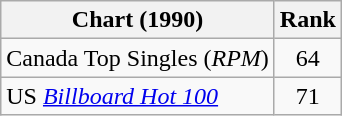<table class="wikitable">
<tr>
<th>Chart (1990)</th>
<th>Rank</th>
</tr>
<tr>
<td align="left">Canada Top Singles (<em>RPM</em>)</td>
<td align="center">64</td>
</tr>
<tr>
<td>US <em><a href='#'>Billboard Hot 100</a></em></td>
<td style="text-align:center;">71</td>
</tr>
</table>
